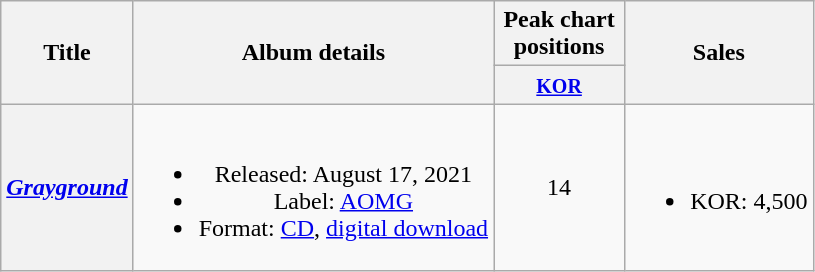<table class="wikitable plainrowheaders" style="text-align:center;">
<tr>
<th scope="col" rowspan="2">Title</th>
<th scope="col" rowspan="2">Album details</th>
<th scope="col" colspan="1" style="width:5em;">Peak chart positions</th>
<th scope="col" rowspan="2">Sales</th>
</tr>
<tr>
<th><small><a href='#'>KOR</a></small><br></th>
</tr>
<tr>
<th scope="row"><em><a href='#'>Grayground</a></em></th>
<td><br><ul><li>Released: August 17, 2021</li><li>Label: <a href='#'>AOMG</a></li><li>Format: <a href='#'>CD</a>, <a href='#'>digital download</a></li></ul></td>
<td>14</td>
<td><br><ul><li>KOR: 4,500</li></ul></td>
</tr>
</table>
